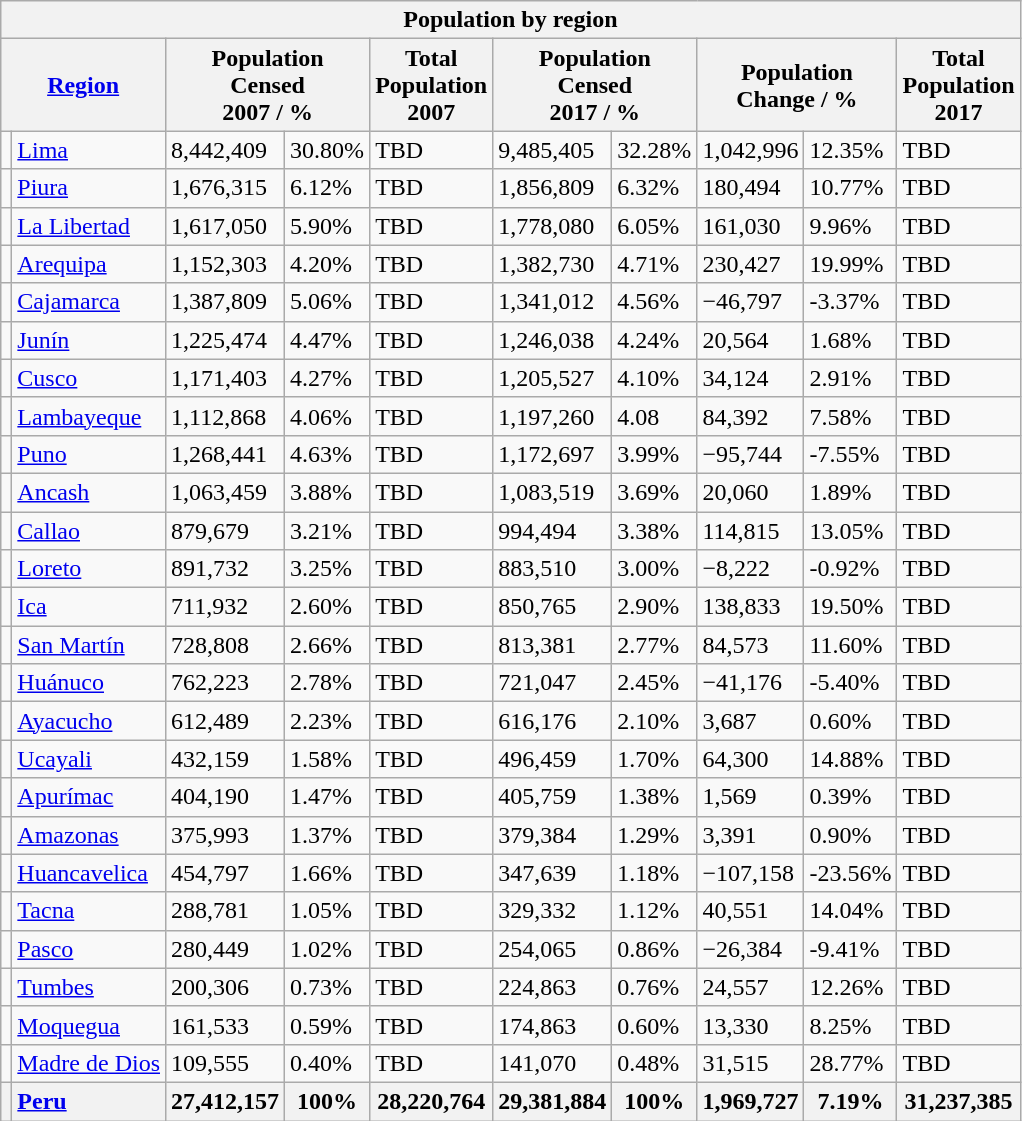<table class="wikitable sortable" style="text-align:left" style="font-size:87%;">
<tr>
<th colspan="10" style="text-align:center;">Population by region</th>
</tr>
<tr>
<th colspan="2" style="text-align:center;"><a href='#'>Region</a></th>
<th colspan=2>Population<br> Censed<br> 2007 / %</th>
<th>Total<br> Population <br> 2007</th>
<th colspan=2>Population<br> Censed<br>2017 / %</th>
<th data-sort-type="number" colspan=2>Population<br> Change / %</th>
<th>Total<br> Population <br> 2017</th>
</tr>
<tr>
<td></td>
<td style="text-align: left;"><a href='#'>Lima</a></td>
<td>8,442,409</td>
<td>30.80%</td>
<td>TBD</td>
<td>9,485,405</td>
<td>32.28%  </td>
<td>1,042,996 </td>
<td>12.35%  </td>
<td>TBD</td>
</tr>
<tr>
<td></td>
<td style="text-align: left;"><a href='#'>Piura</a></td>
<td>1,676,315</td>
<td>6.12%</td>
<td>TBD</td>
<td>1,856,809</td>
<td>6.32%  </td>
<td>180,494 </td>
<td>10.77%  </td>
<td>TBD</td>
</tr>
<tr>
<td></td>
<td style="text-align: left;"><a href='#'>La Libertad</a></td>
<td>1,617,050</td>
<td>5.90%</td>
<td>TBD</td>
<td>1,778,080</td>
<td>6.05%  </td>
<td>161,030 </td>
<td>9.96%  </td>
<td>TBD</td>
</tr>
<tr>
<td></td>
<td style="text-align: left;"><a href='#'>Arequipa</a></td>
<td>1,152,303</td>
<td>4.20%</td>
<td>TBD</td>
<td>1,382,730</td>
<td>4.71%  </td>
<td>230,427 </td>
<td>19.99%  </td>
<td>TBD</td>
</tr>
<tr>
<td></td>
<td style="text-align: left;"><a href='#'>Cajamarca</a></td>
<td>1,387,809</td>
<td>5.06%</td>
<td>TBD</td>
<td>1,341,012</td>
<td>4.56%  </td>
<td>−46,797 </td>
<td>-3.37%  </td>
<td>TBD</td>
</tr>
<tr>
<td></td>
<td style="text-align: left;"><a href='#'>Junín</a></td>
<td>1,225,474</td>
<td>4.47%</td>
<td>TBD</td>
<td>1,246,038</td>
<td>4.24%  </td>
<td>20,564 </td>
<td>1.68%  </td>
<td>TBD</td>
</tr>
<tr>
<td></td>
<td style="text-align: left;"><a href='#'>Cusco</a></td>
<td>1,171,403</td>
<td>4.27%</td>
<td>TBD</td>
<td>1,205,527</td>
<td>4.10%  </td>
<td>34,124 </td>
<td>2.91%  </td>
<td>TBD</td>
</tr>
<tr>
<td></td>
<td style="text-align: left;"><a href='#'>Lambayeque</a></td>
<td>1,112,868</td>
<td>4.06%</td>
<td>TBD</td>
<td>1,197,260</td>
<td>4.08  </td>
<td>84,392 </td>
<td>7.58%  </td>
<td>TBD</td>
</tr>
<tr>
<td></td>
<td style="text-align: left;"><a href='#'>Puno</a></td>
<td>1,268,441</td>
<td>4.63%</td>
<td>TBD</td>
<td>1,172,697</td>
<td>3.99%  </td>
<td>−95,744</td>
<td>-7.55%  </td>
<td>TBD</td>
</tr>
<tr>
<td></td>
<td style="text-align: left;"><a href='#'>Ancash</a></td>
<td>1,063,459</td>
<td>3.88%</td>
<td>TBD</td>
<td>1,083,519</td>
<td>3.69%  </td>
<td>20,060 </td>
<td>1.89%  </td>
<td>TBD</td>
</tr>
<tr>
<td></td>
<td style="text-align: left;"><a href='#'>Callao</a></td>
<td>879,679</td>
<td>3.21%</td>
<td>TBD</td>
<td>994,494</td>
<td>3.38%  </td>
<td>114,815 </td>
<td>13.05%  </td>
<td>TBD</td>
</tr>
<tr>
<td></td>
<td style="text-align: left;"><a href='#'>Loreto</a></td>
<td>891,732</td>
<td>3.25%</td>
<td>TBD</td>
<td>883,510</td>
<td>3.00%  </td>
<td>−8,222 </td>
<td>-0.92%  </td>
<td>TBD</td>
</tr>
<tr>
<td></td>
<td style="text-align: left;"><a href='#'>Ica</a></td>
<td>711,932</td>
<td>2.60%</td>
<td>TBD</td>
<td>850,765</td>
<td>2.90%  </td>
<td>138,833 </td>
<td>19.50%  </td>
<td>TBD</td>
</tr>
<tr>
<td></td>
<td style="text-align: left;"><a href='#'>San Martín</a></td>
<td>728,808</td>
<td>2.66%</td>
<td>TBD</td>
<td>813,381</td>
<td>2.77%  </td>
<td>84,573</td>
<td>11.60%  </td>
<td>TBD</td>
</tr>
<tr>
<td></td>
<td style="text-align: left;"><a href='#'>Huánuco</a></td>
<td>762,223</td>
<td>2.78%</td>
<td>TBD</td>
<td>721,047</td>
<td>2.45%  </td>
<td>−41,176 </td>
<td>-5.40%  </td>
<td>TBD</td>
</tr>
<tr>
<td></td>
<td style="text-align: left;"><a href='#'>Ayacucho</a></td>
<td>612,489</td>
<td>2.23%</td>
<td>TBD</td>
<td>616,176</td>
<td>2.10%  </td>
<td>3,687 </td>
<td>0.60%  </td>
<td>TBD</td>
</tr>
<tr>
<td></td>
<td style="text-align: left;"><a href='#'>Ucayali</a></td>
<td>432,159</td>
<td>1.58%</td>
<td>TBD</td>
<td>496,459</td>
<td>1.70%  </td>
<td>64,300 </td>
<td>14.88%  </td>
<td>TBD</td>
</tr>
<tr>
<td></td>
<td style="text-align: left;"><a href='#'>Apurímac</a></td>
<td>404,190</td>
<td>1.47%</td>
<td>TBD</td>
<td>405,759</td>
<td>1.38%  </td>
<td>1,569 </td>
<td>0.39%  </td>
<td>TBD</td>
</tr>
<tr>
<td></td>
<td style="text-align: left;"><a href='#'>Amazonas</a></td>
<td>375,993</td>
<td>1.37%</td>
<td>TBD</td>
<td>379,384</td>
<td>1.29%  </td>
<td>3,391 </td>
<td>0.90%  </td>
<td>TBD</td>
</tr>
<tr>
<td></td>
<td style="text-align: left;"><a href='#'>Huancavelica</a></td>
<td>454,797</td>
<td>1.66%</td>
<td>TBD</td>
<td>347,639</td>
<td>1.18%  </td>
<td>−107,158 </td>
<td>-23.56%  </td>
<td>TBD</td>
</tr>
<tr>
<td></td>
<td style="text-align: left;"><a href='#'>Tacna</a></td>
<td>288,781</td>
<td>1.05%</td>
<td>TBD</td>
<td>329,332</td>
<td>1.12%  </td>
<td>40,551 </td>
<td>14.04%  </td>
<td>TBD</td>
</tr>
<tr>
<td></td>
<td style="text-align: left;"><a href='#'>Pasco</a></td>
<td>280,449</td>
<td>1.02%</td>
<td>TBD</td>
<td>254,065</td>
<td>0.86%  </td>
<td>−26,384 </td>
<td>-9.41%  </td>
<td>TBD</td>
</tr>
<tr>
<td></td>
<td style="text-align: left;"><a href='#'>Tumbes</a></td>
<td>200,306</td>
<td>0.73%</td>
<td>TBD</td>
<td>224,863</td>
<td>0.76%  </td>
<td>24,557 </td>
<td>12.26%  </td>
<td>TBD</td>
</tr>
<tr>
<td></td>
<td style="text-align: left;"><a href='#'>Moquegua</a></td>
<td>161,533</td>
<td>0.59%</td>
<td>TBD</td>
<td>174,863</td>
<td>0.60% </td>
<td>13,330 </td>
<td>8.25%  </td>
<td>TBD</td>
</tr>
<tr>
<td></td>
<td style="text-align: left;"><a href='#'>Madre de Dios</a></td>
<td>109,555</td>
<td>0.40%</td>
<td>TBD</td>
<td>141,070</td>
<td>0.48%  </td>
<td>31,515 </td>
<td>28.77%  </td>
<td>TBD</td>
</tr>
<tr>
<th></th>
<th style="text-align: left;"><strong><a href='#'>Peru</a></strong></th>
<th>27,412,157</th>
<th>100%</th>
<th>28,220,764</th>
<th>29,381,884</th>
<th>100%</th>
<th>1,969,727 </th>
<th>7.19%  </th>
<th>31,237,385</th>
</tr>
</table>
